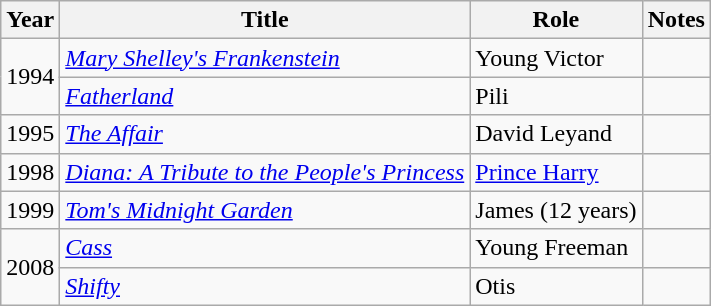<table class="wikitable">
<tr>
<th>Year</th>
<th>Title</th>
<th>Role</th>
<th>Notes</th>
</tr>
<tr>
<td rowspan="2">1994</td>
<td><em><a href='#'>Mary Shelley's Frankenstein</a></em></td>
<td>Young Victor</td>
<td></td>
</tr>
<tr>
<td><em><a href='#'>Fatherland</a></em></td>
<td>Pili</td>
<td></td>
</tr>
<tr>
<td>1995</td>
<td><em><a href='#'>The Affair</a></em></td>
<td>David Leyand</td>
<td></td>
</tr>
<tr>
<td>1998</td>
<td><em><a href='#'>Diana: A Tribute to the People's Princess</a></em></td>
<td><a href='#'>Prince Harry</a></td>
<td></td>
</tr>
<tr>
<td>1999</td>
<td><em><a href='#'>Tom's Midnight Garden</a></em></td>
<td>James (12 years)</td>
<td></td>
</tr>
<tr>
<td rowspan="2">2008</td>
<td><em><a href='#'>Cass</a></em></td>
<td>Young Freeman</td>
<td></td>
</tr>
<tr>
<td><em><a href='#'>Shifty</a></em></td>
<td>Otis</td>
<td></td>
</tr>
</table>
